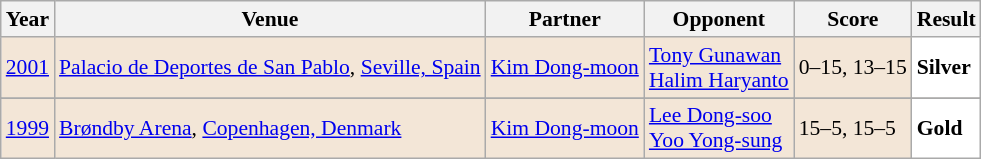<table class="sortable wikitable" style="font-size: 90%;">
<tr>
<th>Year</th>
<th>Venue</th>
<th>Partner</th>
<th>Opponent</th>
<th>Score</th>
<th>Result</th>
</tr>
<tr style="background:#F3E6D7">
<td align="center"><a href='#'>2001</a></td>
<td align="left"><a href='#'>Palacio de Deportes de San Pablo</a>, <a href='#'>Seville, Spain</a></td>
<td align="left"> <a href='#'>Kim Dong-moon</a></td>
<td align="left"> <a href='#'>Tony Gunawan</a> <br>  <a href='#'>Halim Haryanto</a></td>
<td align="left">0–15, 13–15</td>
<td style="text-align:left; background:white"> <strong>Silver</strong></td>
</tr>
<tr>
</tr>
<tr style="background:#F3E6D7">
<td align="center"><a href='#'>1999</a></td>
<td align="left"><a href='#'>Brøndby Arena</a>, <a href='#'>Copenhagen, Denmark</a></td>
<td align="left"> <a href='#'>Kim Dong-moon</a></td>
<td align="left"> <a href='#'>Lee Dong-soo</a> <br>  <a href='#'>Yoo Yong-sung</a></td>
<td align="left">15–5, 15–5</td>
<td style="text-align:left; background:white"> <strong>Gold</strong></td>
</tr>
</table>
